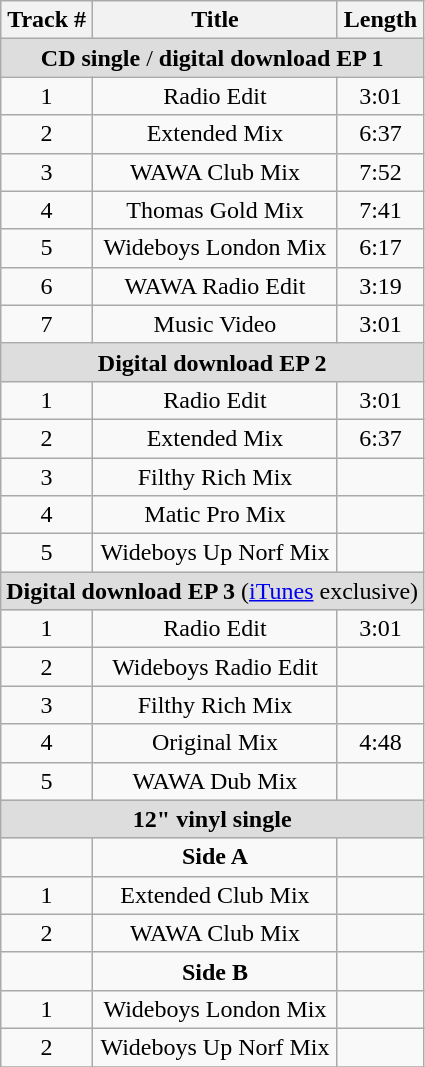<table class="wikitable">
<tr>
<th>Track #</th>
<th>Title</th>
<th>Length</th>
</tr>
<tr>
<td colspan=3 bgcolor=#DDDDDD align=center><strong>CD single</strong> / <strong>digital download EP 1</strong></td>
</tr>
<tr>
<td align=center>1</td>
<td align=center>Radio Edit</td>
<td align=center>3:01</td>
</tr>
<tr>
<td align=center>2</td>
<td align=center>Extended Mix</td>
<td align=center>6:37</td>
</tr>
<tr>
<td align=center>3</td>
<td align=center>WAWA Club Mix</td>
<td align=center>7:52</td>
</tr>
<tr>
<td align=center>4</td>
<td align=center>Thomas Gold Mix</td>
<td align=center>7:41</td>
</tr>
<tr>
<td align=center>5</td>
<td align=center>Wideboys London Mix</td>
<td align=center>6:17</td>
</tr>
<tr>
<td align=center>6</td>
<td align=center>WAWA Radio Edit</td>
<td align=center>3:19</td>
</tr>
<tr>
<td align=center>7</td>
<td align=center>Music Video</td>
<td align=center>3:01</td>
</tr>
<tr>
<td colspan=3 bgcolor=#DDDDDD align=center><strong>Digital download EP 2</strong></td>
</tr>
<tr>
<td align=center>1</td>
<td align=center>Radio Edit</td>
<td align=center>3:01</td>
</tr>
<tr>
<td align=center>2</td>
<td align=center>Extended Mix</td>
<td align=center>6:37</td>
</tr>
<tr>
<td align=center>3</td>
<td align=center>Filthy Rich Mix</td>
<td></td>
</tr>
<tr>
<td align=center>4</td>
<td align=center>Matic Pro Mix</td>
<td></td>
</tr>
<tr>
<td align=center>5</td>
<td align=center>Wideboys Up Norf Mix</td>
<td></td>
</tr>
<tr>
<td colspan=3 bgcolor=#DDDDDD align=center><strong>Digital download EP 3</strong> (<a href='#'>iTunes</a> exclusive)</td>
</tr>
<tr>
<td align=center>1</td>
<td align=center>Radio Edit</td>
<td align=center>3:01</td>
</tr>
<tr>
<td align=center>2</td>
<td align=center>Wideboys Radio Edit</td>
<td></td>
</tr>
<tr>
<td align=center>3</td>
<td align=center>Filthy Rich Mix</td>
<td></td>
</tr>
<tr>
<td align=center>4</td>
<td align=center>Original Mix</td>
<td align=center>4:48</td>
</tr>
<tr>
<td align=center>5</td>
<td align=center>WAWA Dub Mix</td>
<td></td>
</tr>
<tr>
<td colspan=3 bgcolor=#DDDDDD align=center><strong>12" vinyl single</strong></td>
</tr>
<tr>
<td></td>
<td align=center><strong>Side A</strong></td>
<td></td>
</tr>
<tr>
<td align=center>1</td>
<td align=center>Extended Club Mix</td>
<td></td>
</tr>
<tr>
<td align=center>2</td>
<td align=center>WAWA Club Mix</td>
<td></td>
</tr>
<tr>
<td></td>
<td align=center><strong>Side B</strong></td>
<td></td>
</tr>
<tr>
<td align=center>1</td>
<td align=center>Wideboys London Mix</td>
<td></td>
</tr>
<tr>
<td align=center>2</td>
<td align=center>Wideboys Up Norf Mix</td>
<td></td>
</tr>
<tr>
</tr>
</table>
